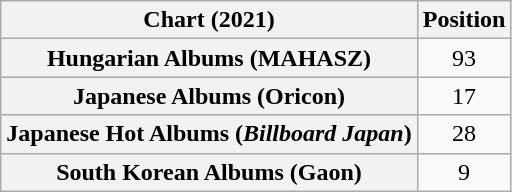<table class="wikitable plainrowheaders" style="text-align:center">
<tr>
<th scope="col">Chart (2021)</th>
<th scope="col">Position</th>
</tr>
<tr>
<th scope="row">Hungarian Albums (MAHASZ)</th>
<td>93</td>
</tr>
<tr>
<th scope="row">Japanese Albums (Oricon)</th>
<td>17</td>
</tr>
<tr>
<th scope="row">Japanese Hot Albums (<em>Billboard Japan</em>)</th>
<td>28</td>
</tr>
<tr>
<th scope="row">South Korean Albums (Gaon)</th>
<td>9</td>
</tr>
</table>
